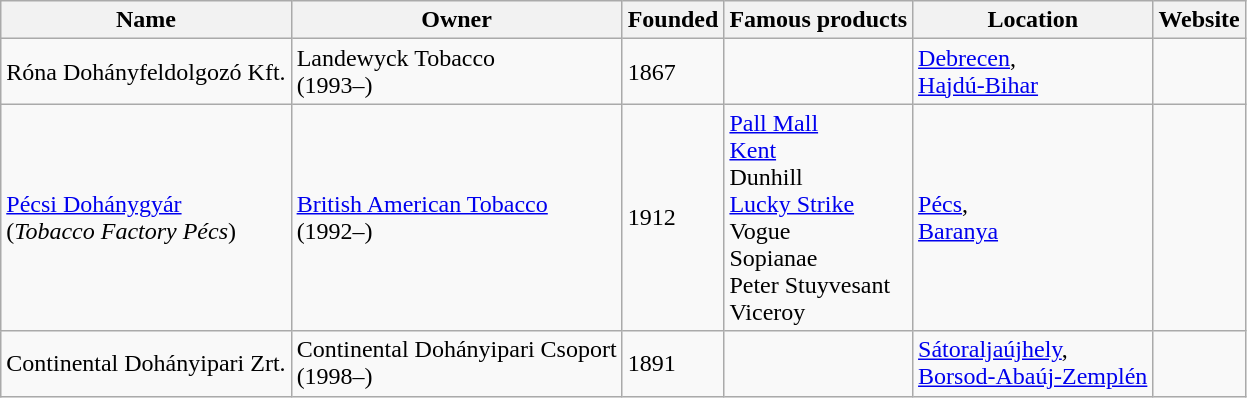<table class="wikitable">
<tr>
<th>Name</th>
<th>Owner</th>
<th>Founded</th>
<th>Famous products</th>
<th>Location</th>
<th>Website</th>
</tr>
<tr>
<td>Róna Dohányfeldolgozó Kft.</td>
<td>Landewyck Tobacco <br>(1993–)</td>
<td>1867</td>
<td></td>
<td><a href='#'>Debrecen</a>, <br><a href='#'>Hajdú-Bihar</a></td>
<td></td>
</tr>
<tr>
<td><a href='#'>Pécsi Dohánygyár</a> <br>(<em>Tobacco Factory Pécs</em>)</td>
<td><a href='#'>British American Tobacco</a> <br>(1992–)</td>
<td>1912</td>
<td><a href='#'>Pall Mall</a> <br><a href='#'>Kent</a> <br>Dunhill <br><a href='#'>Lucky Strike</a> <br>Vogue <br>Sopianae <br>Peter Stuyvesant <br>Viceroy</td>
<td><a href='#'>Pécs</a>, <br><a href='#'>Baranya</a></td>
<td></td>
</tr>
<tr>
<td>Continental Dohányipari Zrt.</td>
<td>Continental Dohányipari Csoport <br>(1998–)</td>
<td>1891</td>
<td></td>
<td><a href='#'>Sátoraljaújhely</a>, <br><a href='#'>Borsod-Abaúj-Zemplén</a></td>
<td></td>
</tr>
</table>
